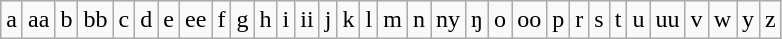<table class="wikitable" style="text-align: center;">
<tr>
<td>a</td>
<td>aa</td>
<td>b</td>
<td>bb</td>
<td>c</td>
<td>d</td>
<td>e</td>
<td>ee</td>
<td>f</td>
<td>g</td>
<td>h</td>
<td>i</td>
<td>ii</td>
<td>j</td>
<td>k</td>
<td>l</td>
<td>m</td>
<td>n</td>
<td>ny</td>
<td>ŋ</td>
<td>o</td>
<td>oo</td>
<td>p</td>
<td>r</td>
<td>s</td>
<td>t</td>
<td>u</td>
<td>uu</td>
<td>v</td>
<td>w</td>
<td>y</td>
<td>z</td>
</tr>
</table>
